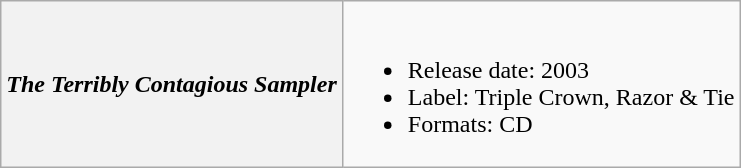<table class="wikitable plainrowheaders">
<tr>
<th scope="row"><em>The Terribly Contagious Sampler</em></th>
<td><br><ul><li>Release date: 2003</li><li>Label: Triple Crown, Razor & Tie</li><li>Formats: CD</li></ul></td>
</tr>
</table>
